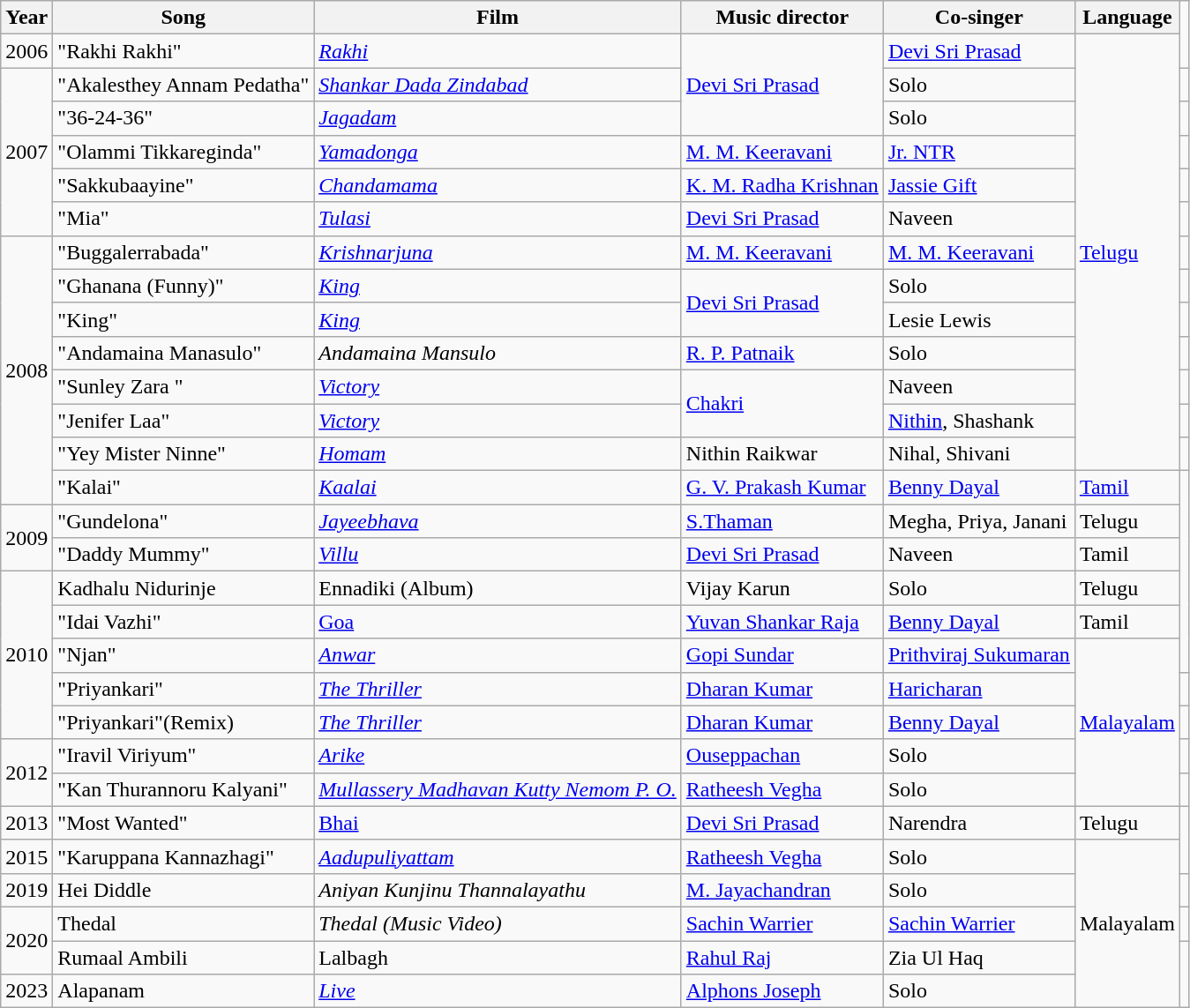<table class="wikitable sortable">
<tr>
<th>Year</th>
<th>Song</th>
<th>Film</th>
<th>Music director</th>
<th>Co-singer</th>
<th>Language</th>
</tr>
<tr>
<td>2006</td>
<td>"Rakhi Rakhi"</td>
<td><em><a href='#'>Rakhi</a></em></td>
<td rowspan="3"><a href='#'>Devi Sri Prasad</a></td>
<td><a href='#'>Devi Sri Prasad</a></td>
<td rowspan="13"><a href='#'>Telugu</a></td>
</tr>
<tr>
<td rowspan=5>2007</td>
<td>"Akalesthey Annam Pedatha"</td>
<td><em> <a href='#'>Shankar Dada Zindabad</a></em></td>
<td>Solo</td>
<td></td>
</tr>
<tr>
<td>"36-24-36"</td>
<td><em><a href='#'>Jagadam</a></em></td>
<td>Solo</td>
<td></td>
</tr>
<tr>
<td>"Olammi Tikkareginda"</td>
<td><em><a href='#'>Yamadonga</a></em></td>
<td><a href='#'>M. M. Keeravani</a></td>
<td><a href='#'>Jr. NTR</a></td>
<td></td>
</tr>
<tr>
<td>"Sakkubaayine"</td>
<td><em><a href='#'>Chandamama</a></em></td>
<td><a href='#'>K. M. Radha Krishnan</a></td>
<td><a href='#'>Jassie Gift</a></td>
<td></td>
</tr>
<tr>
<td>"Mia"</td>
<td><em><a href='#'>Tulasi</a></em></td>
<td><a href='#'>Devi Sri Prasad</a></td>
<td>Naveen</td>
<td></td>
</tr>
<tr>
<td rowspan=8>2008</td>
<td>"Buggalerrabada"</td>
<td><em><a href='#'>Krishnarjuna</a></em></td>
<td><a href='#'>M. M. Keeravani</a></td>
<td><a href='#'>M. M. Keeravani</a></td>
<td></td>
</tr>
<tr>
<td>"Ghanana (Funny)"</td>
<td><em><a href='#'>King</a></em></td>
<td rowspan="2"><a href='#'>Devi Sri Prasad</a></td>
<td>Solo</td>
<td></td>
</tr>
<tr>
<td>"King"</td>
<td><em><a href='#'>King</a></em></td>
<td>Lesie Lewis</td>
<td></td>
</tr>
<tr>
<td>"Andamaina Manasulo"</td>
<td><em>Andamaina Mansulo</em></td>
<td><a href='#'>R. P. Patnaik</a></td>
<td>Solo</td>
<td></td>
</tr>
<tr>
<td>"Sunley Zara "</td>
<td><em><a href='#'>Victory</a></em></td>
<td rowspan="2"><a href='#'>Chakri</a></td>
<td>Naveen</td>
<td></td>
</tr>
<tr>
<td>"Jenifer Laa"</td>
<td><em><a href='#'>Victory</a></em></td>
<td><a href='#'>Nithin</a>, Shashank</td>
<td></td>
</tr>
<tr>
<td>"Yey Mister Ninne"</td>
<td><em><a href='#'>Homam</a></em></td>
<td>Nithin Raikwar</td>
<td>Nihal, Shivani</td>
<td></td>
</tr>
<tr>
<td>"Kalai"</td>
<td><em><a href='#'>Kaalai</a></em></td>
<td><a href='#'>G. V. Prakash Kumar</a></td>
<td><a href='#'>Benny Dayal</a></td>
<td><a href='#'>Tamil</a></td>
</tr>
<tr>
<td rowspan=2>2009</td>
<td>"Gundelona"</td>
<td><em><a href='#'>Jayeebhava</a></em></td>
<td><a href='#'>S.Thaman</a></td>
<td>Megha, Priya, Janani</td>
<td>Telugu</td>
</tr>
<tr>
<td>"Daddy Mummy"</td>
<td><em><a href='#'>Villu</a></em></td>
<td><a href='#'>Devi Sri Prasad</a></td>
<td>Naveen</td>
<td>Tamil</td>
</tr>
<tr>
<td rowspan="5">2010</td>
<td>Kadhalu Nidurinje</td>
<td>Ennadiki (Album)</td>
<td>Vijay Karun</td>
<td>Solo</td>
<td>Telugu</td>
</tr>
<tr>
<td>"Idai Vazhi"</td>
<td><a href='#'>Goa</a></td>
<td><a href='#'>Yuvan Shankar Raja</a></td>
<td><a href='#'>Benny Dayal</a></td>
<td>Tamil</td>
</tr>
<tr>
<td>"Njan"</td>
<td><em><a href='#'>Anwar</a></em></td>
<td><a href='#'>Gopi Sundar</a></td>
<td><a href='#'>Prithviraj Sukumaran</a></td>
<td rowspan="5"><a href='#'>Malayalam</a></td>
</tr>
<tr>
<td>"Priyankari"</td>
<td><em><a href='#'>The Thriller</a></em></td>
<td><a href='#'>Dharan Kumar</a></td>
<td><a href='#'>Haricharan</a></td>
<td></td>
</tr>
<tr>
<td>"Priyankari"(Remix)</td>
<td><em><a href='#'>The Thriller</a></em></td>
<td><a href='#'>Dharan Kumar</a></td>
<td><a href='#'>Benny Dayal</a></td>
<td></td>
</tr>
<tr>
<td rowspan=2>2012</td>
<td>"Iravil Viriyum"</td>
<td><em><a href='#'>Arike</a></em></td>
<td><a href='#'>Ouseppachan</a></td>
<td>Solo</td>
<td></td>
</tr>
<tr>
<td>"Kan Thurannoru Kalyani"</td>
<td><em><a href='#'>Mullassery Madhavan Kutty Nemom P. O.</a></em></td>
<td><a href='#'>Ratheesh Vegha</a></td>
<td>Solo</td>
<td></td>
</tr>
<tr>
<td>2013</td>
<td>"Most Wanted"</td>
<td><a href='#'>Bhai</a></td>
<td><a href='#'>Devi Sri Prasad</a></td>
<td>Narendra</td>
<td>Telugu</td>
</tr>
<tr>
<td>2015</td>
<td>"Karuppana Kannazhagi"</td>
<td><em><a href='#'>Aadupuliyattam</a></em></td>
<td><a href='#'>Ratheesh Vegha</a></td>
<td>Solo</td>
<td rowspan="5">Malayalam</td>
</tr>
<tr>
<td>2019</td>
<td>Hei Diddle</td>
<td><em>Aniyan Kunjinu Thannalayathu</em></td>
<td><a href='#'>M. Jayachandran</a></td>
<td>Solo</td>
<td></td>
</tr>
<tr>
<td rowspan="2">2020</td>
<td>Thedal</td>
<td><em>Thedal (Music Video)</em></td>
<td><a href='#'>Sachin Warrier</a></td>
<td><a href='#'>Sachin Warrier</a></td>
<td></td>
</tr>
<tr>
<td>Rumaal Ambili</td>
<td>Lalbagh</td>
<td><a href='#'>Rahul Raj</a></td>
<td>Zia Ul Haq</td>
</tr>
<tr>
<td>2023</td>
<td>Alapanam</td>
<td><em><a href='#'>Live</a></em></td>
<td><a href='#'>Alphons Joseph</a></td>
<td>Solo</td>
</tr>
</table>
